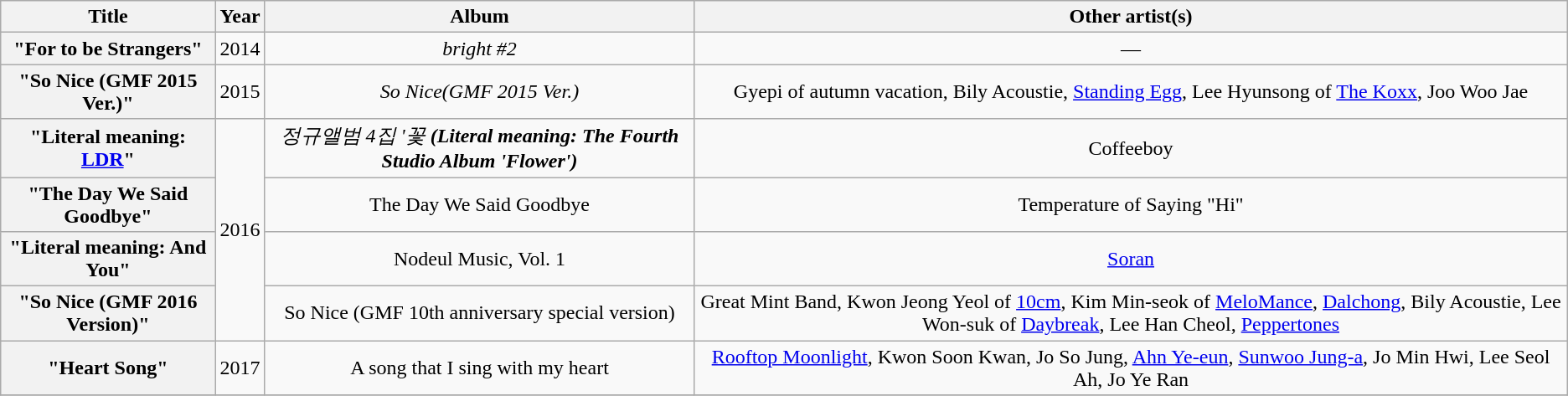<table class="wikitable plainrowheaders" style="text-align:center;">
<tr>
<th scope="col">Title</th>
<th scope="col">Year</th>
<th scope="col">Album</th>
<th scope="col">Other artist(s)</th>
</tr>
<tr>
<th scope="row">"For to be Strangers" </th>
<td>2014</td>
<td><em>bright #2</em></td>
<td>—</td>
</tr>
<tr>
<th scope="row">"So Nice (GMF 2015 Ver.)"</th>
<td>2015</td>
<td><em>So Nice(GMF 2015 Ver.)</em></td>
<td>Gyepi of autumn vacation, Bily Acoustie, <a href='#'>Standing Egg</a>, Lee Hyunsong of <a href='#'>The Koxx</a>, Joo Woo Jae</td>
</tr>
<tr>
<th scope="row">"Literal meaning: <a href='#'>LDR</a>" </th>
<td rowspan="4">2016</td>
<td><em>정규앨범 4집 '꽃<strong> (Literal meaning: The Fourth Studio Album 'Flower')</td>
<td>Coffeeboy</td>
</tr>
<tr>
<th scope="row">"The Day We Said Goodbye" </th>
<td></em>The Day We Said Goodbye<em></td>
<td>Temperature of Saying "Hi"</td>
</tr>
<tr>
<th scope="row">"Literal meaning: And You" </th>
<td></em>Nodeul Music, Vol. 1<em></td>
<td><a href='#'>Soran</a></td>
</tr>
<tr>
<th scope="row">"So Nice (GMF 2016 Version)"</th>
<td></em>So Nice (GMF 10th anniversary special version)<em></td>
<td>Great Mint Band, Kwon Jeong Yeol of <a href='#'>10cm</a>, Kim Min-seok of <a href='#'>MeloMance</a>, <a href='#'>Dalchong</a>, Bily Acoustie, Lee Won-suk of <a href='#'>Daybreak</a>, Lee Han Cheol, <a href='#'>Peppertones</a></td>
</tr>
<tr>
<th scope="row">"Heart Song" </th>
<td>2017</td>
<td></em>A song that I sing with my heart<em></td>
<td><a href='#'>Rooftop Moonlight</a>, Kwon Soon Kwan,  Jo So Jung, <a href='#'>Ahn Ye-eun</a>, <a href='#'>Sunwoo Jung-a</a>, Jo Min Hwi, Lee Seol Ah, Jo Ye Ran</td>
</tr>
<tr>
</tr>
</table>
